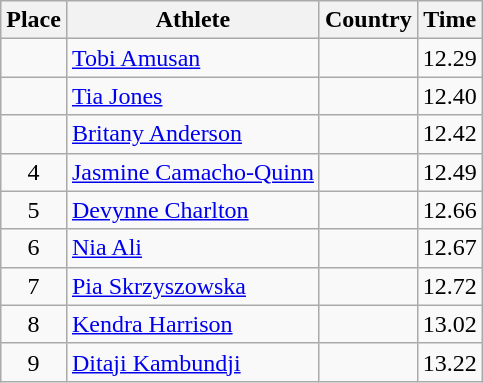<table class="wikitable">
<tr>
<th>Place</th>
<th>Athlete</th>
<th>Country</th>
<th>Time</th>
</tr>
<tr>
<td align=center></td>
<td><a href='#'>Tobi Amusan</a></td>
<td></td>
<td>12.29</td>
</tr>
<tr>
<td align=center></td>
<td><a href='#'>Tia Jones</a></td>
<td></td>
<td>12.40</td>
</tr>
<tr>
<td align=center></td>
<td><a href='#'>Britany Anderson</a></td>
<td></td>
<td>12.42</td>
</tr>
<tr>
<td align=center>4</td>
<td><a href='#'>Jasmine Camacho-Quinn</a></td>
<td></td>
<td>12.49</td>
</tr>
<tr>
<td align=center>5</td>
<td><a href='#'>Devynne Charlton</a></td>
<td></td>
<td>12.66</td>
</tr>
<tr>
<td align=center>6</td>
<td><a href='#'>Nia Ali</a></td>
<td></td>
<td>12.67</td>
</tr>
<tr>
<td align=center>7</td>
<td><a href='#'>Pia Skrzyszowska</a></td>
<td></td>
<td>12.72</td>
</tr>
<tr>
<td align=center>8</td>
<td><a href='#'>Kendra Harrison</a></td>
<td></td>
<td>13.02</td>
</tr>
<tr>
<td align=center>9</td>
<td><a href='#'>Ditaji Kambundji</a></td>
<td></td>
<td>13.22</td>
</tr>
</table>
